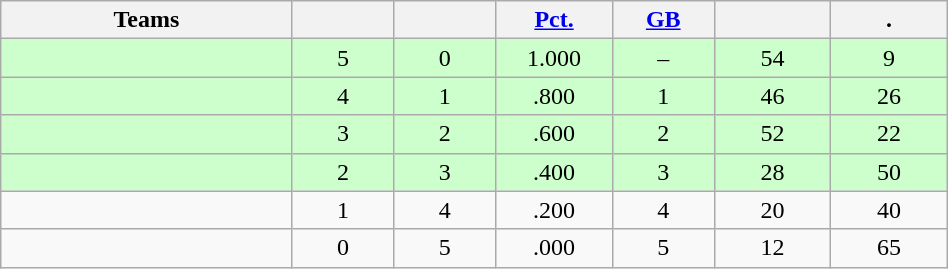<table class="wikitable" width="50%" style="text-align:center;">
<tr>
<th width="20%">Teams</th>
<th width="7%"></th>
<th width="7%"></th>
<th width="8%"><a href='#'>Pct.</a></th>
<th width="7%"><a href='#'>GB</a></th>
<th width="8%"></th>
<th width="8%">.</th>
</tr>
<tr bgcolor="ccffcc">
<td align=left></td>
<td>5</td>
<td>0</td>
<td>1.000</td>
<td>–</td>
<td>54</td>
<td>9</td>
</tr>
<tr bgcolor="ccffcc">
<td align=left></td>
<td>4</td>
<td>1</td>
<td>.800</td>
<td>1</td>
<td>46</td>
<td>26</td>
</tr>
<tr bgcolor="ccffcc">
<td align=left></td>
<td>3</td>
<td>2</td>
<td>.600</td>
<td>2</td>
<td>52</td>
<td>22</td>
</tr>
<tr bgcolor="ccffcc">
<td align=left></td>
<td>2</td>
<td>3</td>
<td>.400</td>
<td>3</td>
<td>28</td>
<td>50</td>
</tr>
<tr>
<td align=left></td>
<td>1</td>
<td>4</td>
<td>.200</td>
<td>4</td>
<td>20</td>
<td>40</td>
</tr>
<tr>
<td align=left></td>
<td>0</td>
<td>5</td>
<td>.000</td>
<td>5</td>
<td>12</td>
<td>65</td>
</tr>
</table>
